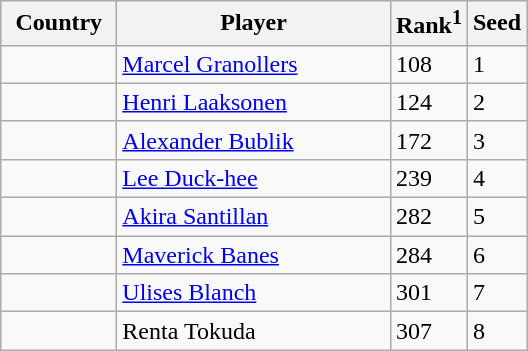<table class="sortable wikitable">
<tr>
<th width="70">Country</th>
<th width="175">Player</th>
<th>Rank<sup>1</sup></th>
<th>Seed</th>
</tr>
<tr>
<td></td>
<td><a href='#'>Marcel Granollers</a></td>
<td>108</td>
<td>1</td>
</tr>
<tr>
<td></td>
<td><a href='#'>Henri Laaksonen</a></td>
<td>124</td>
<td>2</td>
</tr>
<tr>
<td></td>
<td><a href='#'>Alexander Bublik</a></td>
<td>172</td>
<td>3</td>
</tr>
<tr>
<td></td>
<td><a href='#'>Lee Duck-hee</a></td>
<td>239</td>
<td>4</td>
</tr>
<tr>
<td></td>
<td><a href='#'>Akira Santillan</a></td>
<td>282</td>
<td>5</td>
</tr>
<tr>
<td></td>
<td><a href='#'>Maverick Banes</a></td>
<td>284</td>
<td>6</td>
</tr>
<tr>
<td></td>
<td><a href='#'>Ulises Blanch</a></td>
<td>301</td>
<td>7</td>
</tr>
<tr>
<td></td>
<td>Renta Tokuda</td>
<td>307</td>
<td>8</td>
</tr>
</table>
